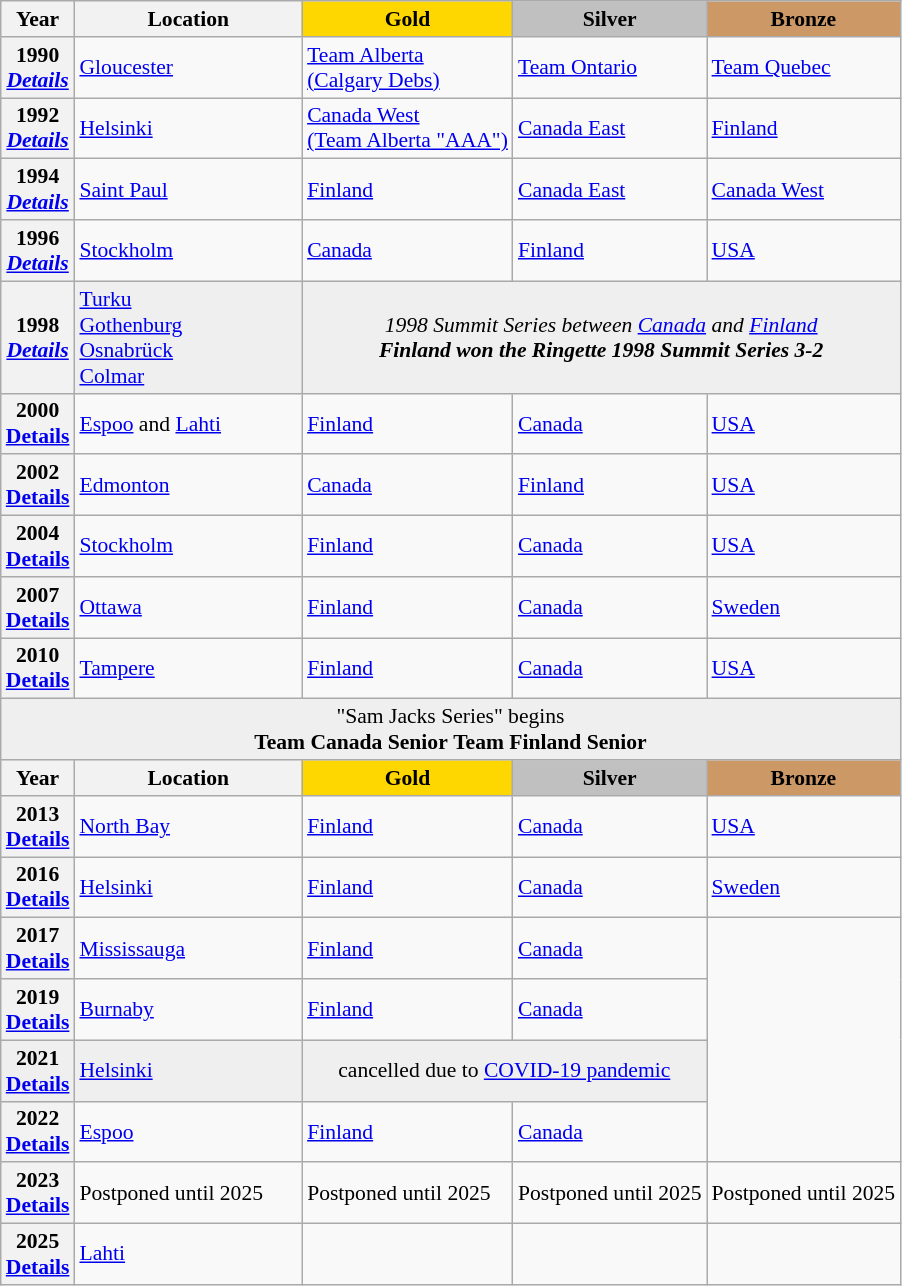<table class="wikitable" style="text-align:left; font-size:90%">
<tr>
<th>Year</th>
<th width=145>Location</th>
<th style="background:gold; text-align:center";>Gold</th>
<th style="background:silver">Silver</th>
<th style="background:#cc9966">Bronze</th>
</tr>
<tr>
<th>1990 <br> <em><a href='#'>Details</a></em></th>
<td> <a href='#'>Gloucester</a></td>
<td> <a href='#'>Team Alberta<br>(Calgary Debs)</a></td>
<td> <a href='#'>Team Ontario</a></td>
<td> <a href='#'>Team Quebec</a></td>
</tr>
<tr>
<th>1992 <br> <em><a href='#'>Details</a></em></th>
<td> <a href='#'>Helsinki</a></td>
<td> <a href='#'>Canada West<br>(Team Alberta "AAA")</a></td>
<td> <a href='#'>Canada East</a></td>
<td> <a href='#'>Finland</a></td>
</tr>
<tr>
<th>1994 <br> <em><a href='#'>Details</a></em></th>
<td> <a href='#'>Saint Paul</a></td>
<td> <a href='#'>Finland</a></td>
<td> <a href='#'>Canada East</a></td>
<td> <a href='#'>Canada West</a></td>
</tr>
<tr>
<th>1996 <br> <em><a href='#'>Details</a></em></th>
<td> <a href='#'>Stockholm</a></td>
<td> <a href='#'>Canada</a></td>
<td> <a href='#'>Finland</a></td>
<td> <a href='#'>USA</a></td>
</tr>
<tr>
<th>1998 <br> <em><a href='#'>Details</a></em></th>
<td style="background:#eeee"> <a href='#'>Turku</a> <br> <a href='#'>Gothenburg</a> <br> <a href='#'>Osnabrück</a> <br> <a href='#'>Colmar</a></td>
<td style="background:#eeee" align=center colspan=3><em>1998 Summit Series between  <a href='#'>Canada</a> and  <a href='#'>Finland</a></em> <br> <em> <strong>Finland won the Ringette 1998 Summit Series 3-2<strong><em></td>
</tr>
<tr>
<th>2000 <br> </em><a href='#'>Details</a><em></th>
<td> <a href='#'>Espoo</a> and <a href='#'>Lahti</a></td>
<td> <a href='#'>Finland</a></td>
<td> <a href='#'>Canada</a></td>
<td> <a href='#'>USA</a></td>
</tr>
<tr>
<th>2002 <br> </em><a href='#'>Details</a><em></th>
<td> <a href='#'>Edmonton</a></td>
<td> <a href='#'>Canada</a></td>
<td> <a href='#'>Finland</a></td>
<td> <a href='#'>USA</a></td>
</tr>
<tr>
<th>2004 <br> </em><a href='#'>Details</a><em></th>
<td> <a href='#'>Stockholm</a></td>
<td> <a href='#'>Finland</a></td>
<td> <a href='#'>Canada</a></td>
<td> <a href='#'>USA</a></td>
</tr>
<tr>
<th>2007 <br> </em><a href='#'>Details</a><em></th>
<td> <a href='#'>Ottawa</a></td>
<td> <a href='#'>Finland</a></td>
<td> <a href='#'>Canada</a></td>
<td> <a href='#'>Sweden</a></td>
</tr>
<tr>
<th>2010 <br> </em><a href='#'>Details</a><em></th>
<td> <a href='#'>Tampere</a></td>
<td> <a href='#'>Finland</a></td>
<td> <a href='#'>Canada</a></td>
<td> <a href='#'>USA</a></td>
</tr>
<tr>
<td style="background:#eeee" align=center colspan=5></strong>"Sam Jacks Series" begins<strong> <br>  </em>Team Canada Senior<em>  </em>Team Finland Senior<em></td>
</tr>
<tr>
<th>Year</th>
<th width=145>Location</th>
<th style="background:gold; text-align:center";>Gold</th>
<th style="background:silver">Silver</th>
<th style="background:#cc9966">Bronze</th>
</tr>
<tr>
<th>2013 <br> </em><a href='#'>Details</a><em></th>
<td> <a href='#'>North Bay</a></td>
<td> <a href='#'>Finland</a></td>
<td> <a href='#'>Canada</a></td>
<td> <a href='#'>USA</a></td>
</tr>
<tr>
<th>2016  <br> </em><a href='#'>Details</a><em></th>
<td> <a href='#'>Helsinki</a></td>
<td> <a href='#'>Finland</a></td>
<td> <a href='#'>Canada</a></td>
<td> <a href='#'>Sweden</a></td>
</tr>
<tr>
<th>2017 <br> </em><a href='#'>Details</a><em></th>
<td> <a href='#'>Mississauga</a></td>
<td> <a href='#'>Finland</a></td>
<td> <a href='#'>Canada</a></td>
</tr>
<tr>
<th>2019 <br> </em><a href='#'>Details</a><em></th>
<td> <a href='#'>Burnaby</a></td>
<td> <a href='#'>Finland</a></td>
<td> <a href='#'>Canada</a></td>
</tr>
<tr>
<th style="background:#eeee">2021 <br> </em><a href='#'>Details</a><em></th>
<td style="background:#eeee"> <a href='#'>Helsinki</a></td>
<td style="background:#eeee" align=center colspan=2></em>cancelled due to <a href='#'>COVID-19 pandemic</a><em></td>
</tr>
<tr>
<th>2022 <br> </em><a href='#'>Details</a><em></th>
<td> <a href='#'>Espoo</a></td>
<td> <a href='#'>Finland</a></td>
<td> <a href='#'>Canada</a></td>
</tr>
<tr>
<th>2023 <br> </em><a href='#'>Details</a><em></th>
<td></em>Postponed until 2025<em></td>
<td></em>Postponed until 2025<em></td>
<td></em>Postponed until 2025<em></td>
<td></em>Postponed until 2025<em></td>
</tr>
<tr>
<th>2025 <br> </em><a href='#'>Details</a><em></th>
<td> <a href='#'>Lahti</a></td>
<td></td>
<td></td>
</tr>
</table>
